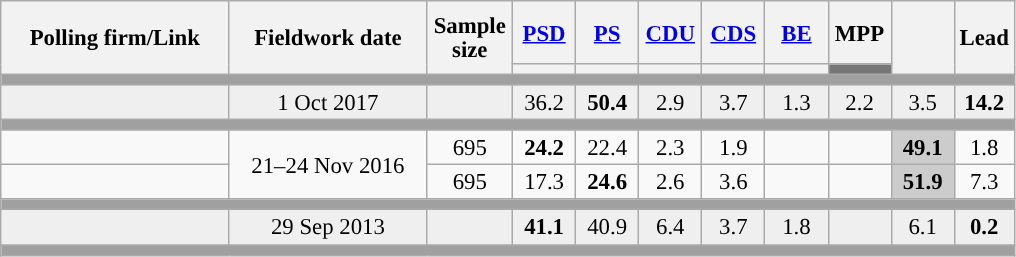<table class="wikitable collapsible sortable" style="text-align:center; font-size:95%; line-height:16px;">
<tr style="height:42px;">
<th style="width:145px;" rowspan="2">Polling firm/Link</th>
<th style="width:125px;" rowspan="2">Fieldwork date</th>
<th class="unsortable" style="width:50px;" rowspan="2">Sample size</th>
<th class="unsortable" style="width:35px;"><a href='#'>PSD</a></th>
<th class="unsortable" style="width:35px;"><a href='#'>PS</a></th>
<th class="unsortable" style="width:35px;"><a href='#'>CDU</a></th>
<th class="unsortable" style="width:35px;"><a href='#'>CDS</a></th>
<th class="unsortable" style="width:35px;"><a href='#'>BE</a></th>
<th class="unsortable" style="width:35px;">MPP</th>
<th class="unsortable" style="width:35px;" rowspan="2"></th>
<th class="unsortable" style="width:30px;" rowspan="2">Lead</th>
</tr>
<tr>
<th class="unsortable" style="color:inherit;background:"></th>
<th class="unsortable" style="color:inherit;background:"></th>
<th class="unsortable" style="color:inherit;background:"></th>
<th class="unsortable" style="color:inherit;background:"></th>
<th class="unsortable" style="color:inherit;background:"></th>
<th class="unsortable" style="color:inherit;background:#777777;"></th>
</tr>
<tr>
<td colspan="11" style="background:#A0A0A0"></td>
</tr>
<tr style="background:#EFEFEF;">
<td><strong></strong></td>
<td data-sort-value="2019-10-06">1 Oct 2017</td>
<td></td>
<td>36.2<br></td>
<td><strong>50.4</strong><br></td>
<td>2.9<br></td>
<td>3.7<br></td>
<td>1.3<br></td>
<td>2.2<br></td>
<td>3.5</td>
<td style="background:"><strong>14.2</strong></td>
</tr>
<tr>
<td colspan="11" style="background:#A0A0A0"></td>
</tr>
<tr>
<td align="center"></td>
<td rowspan="2" align="center">21–24 Nov 2016</td>
<td>695</td>
<td align="center" ><strong>24.2</strong></td>
<td align="center">22.4</td>
<td align="center">2.3</td>
<td align="center">1.9</td>
<td></td>
<td></td>
<td align="center" style="background:#cccccc"><strong>49.1</strong></td>
<td style="background:">1.8</td>
</tr>
<tr>
<td align="center"></td>
<td>695</td>
<td align="center">17.3</td>
<td align="center" ><strong>24.6</strong></td>
<td align="center">2.6</td>
<td align="center">3.6</td>
<td></td>
<td></td>
<td align="center" style="background:#cccccc"><strong>51.9</strong></td>
<td style="background:">7.3</td>
</tr>
<tr>
<td colspan="11" style="background:#A0A0A0"></td>
</tr>
<tr style="background:#EFEFEF;">
<td><strong></strong></td>
<td data-sort-value="2019-10-06">29 Sep 2013</td>
<td></td>
<td><strong>41.1</strong><br></td>
<td>40.9<br></td>
<td>6.4<br></td>
<td>3.7<br></td>
<td>1.8<br></td>
<td></td>
<td>6.1</td>
<td style="background:"><strong>0.2</strong></td>
</tr>
<tr>
<td colspan="11" style="background:#A0A0A0"></td>
</tr>
</table>
